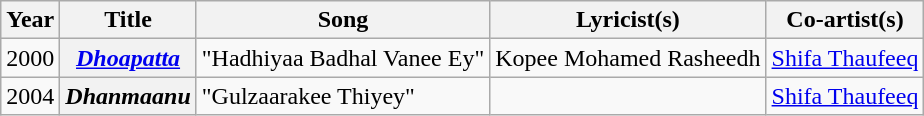<table class="wikitable plainrowheaders">
<tr>
<th scope="col">Year</th>
<th scope="col">Title</th>
<th scope="col">Song</th>
<th scope="col">Lyricist(s)</th>
<th scope="col">Co-artist(s)</th>
</tr>
<tr>
<td>2000</td>
<th scope="row"><em><a href='#'>Dhoapatta</a></em></th>
<td>"Hadhiyaa Badhal Vanee Ey"</td>
<td>Kopee Mohamed Rasheedh</td>
<td><a href='#'>Shifa Thaufeeq</a></td>
</tr>
<tr>
<td>2004</td>
<th scope="row"><em>Dhanmaanu</em></th>
<td>"Gulzaarakee Thiyey"</td>
<td></td>
<td><a href='#'>Shifa Thaufeeq</a></td>
</tr>
</table>
